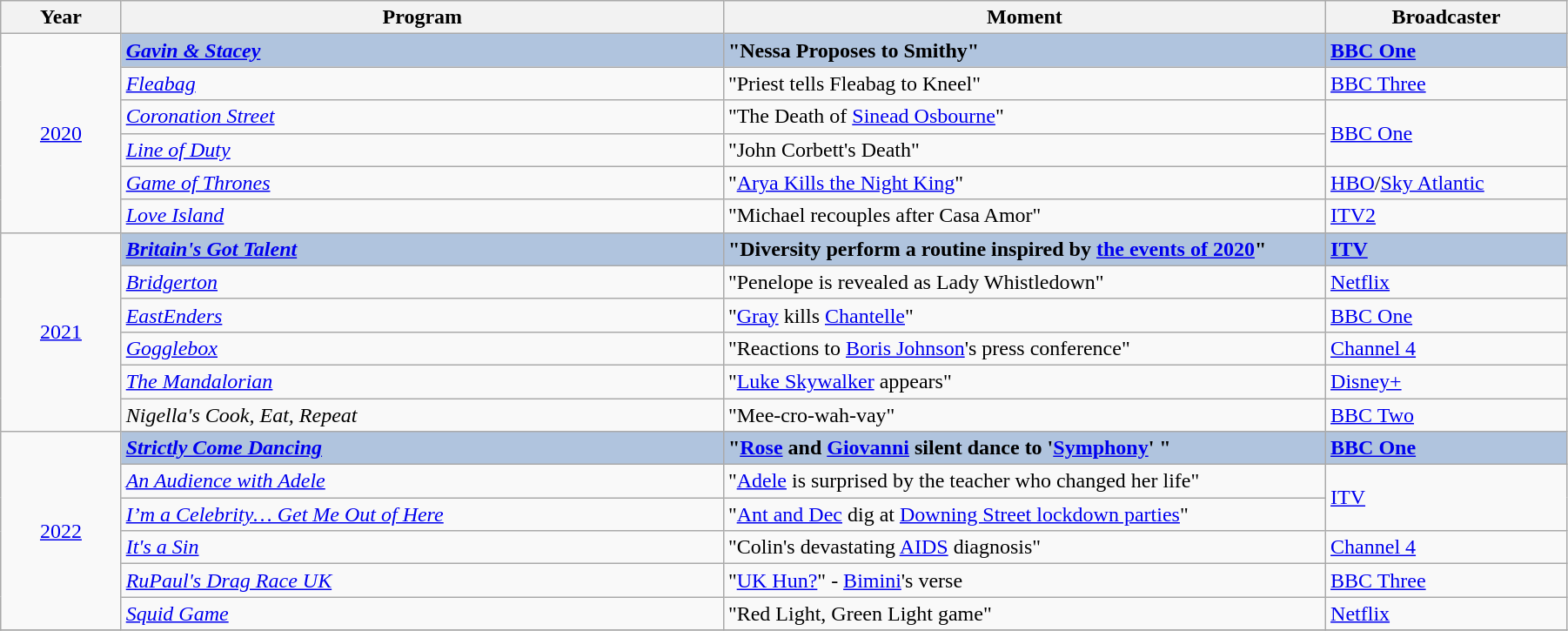<table class="wikitable" width="95%">
<tr>
<th width=5%>Year</th>
<th width=25%>Program</th>
<th width=25%><strong>Moment</strong></th>
<th width=10%><strong>Broadcaster</strong></th>
</tr>
<tr>
<td rowspan="6" style="text-align:center;"><a href='#'>2020</a><br></td>
<td style="background:#B0C4DE;"><strong><em><a href='#'>Gavin & Stacey</a></em></strong></td>
<td style="background:#B0C4DE;"><strong>"Nessa Proposes to Smithy"</strong></td>
<td style="background:#B0C4DE;"><strong><a href='#'>BBC One</a></strong></td>
</tr>
<tr>
<td><em><a href='#'>Fleabag</a></em></td>
<td>"Priest tells Fleabag to Kneel"</td>
<td><a href='#'>BBC Three</a></td>
</tr>
<tr>
<td><em><a href='#'>Coronation Street</a></em></td>
<td>"The Death of <a href='#'>Sinead Osbourne</a>"</td>
<td rowspan="2"><a href='#'>BBC One</a></td>
</tr>
<tr>
<td><em><a href='#'>Line of Duty</a></em></td>
<td>"John Corbett's Death"</td>
</tr>
<tr>
<td><em><a href='#'>Game of Thrones</a></em></td>
<td>"<a href='#'>Arya Kills the Night King</a>"</td>
<td><a href='#'>HBO</a>/<a href='#'>Sky Atlantic</a></td>
</tr>
<tr>
<td><em><a href='#'>Love Island</a></em></td>
<td>"Michael recouples after Casa Amor"</td>
<td><a href='#'>ITV2</a></td>
</tr>
<tr>
<td rowspan="6" style="text-align:center;"><a href='#'>2021</a><br></td>
<td style="background:#B0C4DE;"><strong><em><a href='#'>Britain's Got Talent</a></em></strong></td>
<td style="background:#B0C4DE;"><strong>"Diversity perform a routine inspired by <a href='#'>the events of 2020</a>"</strong></td>
<td style="background:#B0C4DE;"><strong><a href='#'>ITV</a></strong></td>
</tr>
<tr>
<td><em><a href='#'>Bridgerton</a></em></td>
<td>"Penelope is revealed as Lady Whistledown"</td>
<td><a href='#'>Netflix</a></td>
</tr>
<tr>
<td><em><a href='#'>EastEnders</a></em></td>
<td>"<a href='#'>Gray</a> kills <a href='#'>Chantelle</a>"</td>
<td><a href='#'>BBC One</a></td>
</tr>
<tr>
<td><em><a href='#'>Gogglebox</a></em></td>
<td>"Reactions to <a href='#'>Boris Johnson</a>'s press conference"</td>
<td><a href='#'>Channel 4</a></td>
</tr>
<tr>
<td><em><a href='#'>The Mandalorian</a></em></td>
<td>"<a href='#'>Luke Skywalker</a> appears"</td>
<td><a href='#'>Disney+</a></td>
</tr>
<tr>
<td><em>Nigella's Cook, Eat, Repeat</em></td>
<td>"Mee-cro-wah-vay"</td>
<td><a href='#'>BBC Two</a></td>
</tr>
<tr>
<td rowspan="6" style="text-align:center;"><a href='#'>2022</a><br></td>
<td style="background:#B0C4DE;"><strong><em> <a href='#'>Strictly Come Dancing</a></em></strong></td>
<td style="background:#B0C4DE;"><strong>"<a href='#'>Rose</a> and <a href='#'>Giovanni</a> silent dance to '<a href='#'>Symphony</a>' "</strong></td>
<td style="background:#B0C4DE;"><strong><a href='#'>BBC One</a></strong></td>
</tr>
<tr>
<td><em><a href='#'>An Audience with Adele</a></em></td>
<td>"<a href='#'>Adele</a> is surprised by the teacher who changed her life"</td>
<td rowspan="2"><a href='#'>ITV</a></td>
</tr>
<tr>
<td><em><a href='#'>I’m a Celebrity… Get Me Out of Here</a></em></td>
<td>"<a href='#'>Ant and Dec</a> dig at <a href='#'>Downing Street lockdown parties</a>"</td>
</tr>
<tr>
<td><em><a href='#'>It's a Sin</a></em></td>
<td>"Colin's devastating <a href='#'>AIDS</a> diagnosis"</td>
<td><a href='#'>Channel 4</a></td>
</tr>
<tr>
<td><em><a href='#'>RuPaul's Drag Race UK</a></em></td>
<td>"<a href='#'>UK Hun?</a>" - <a href='#'>Bimini</a>'s verse</td>
<td><a href='#'>BBC Three</a></td>
</tr>
<tr>
<td><em><a href='#'>Squid Game</a></em></td>
<td>"Red Light, Green Light game"</td>
<td><a href='#'>Netflix</a></td>
</tr>
<tr>
</tr>
</table>
